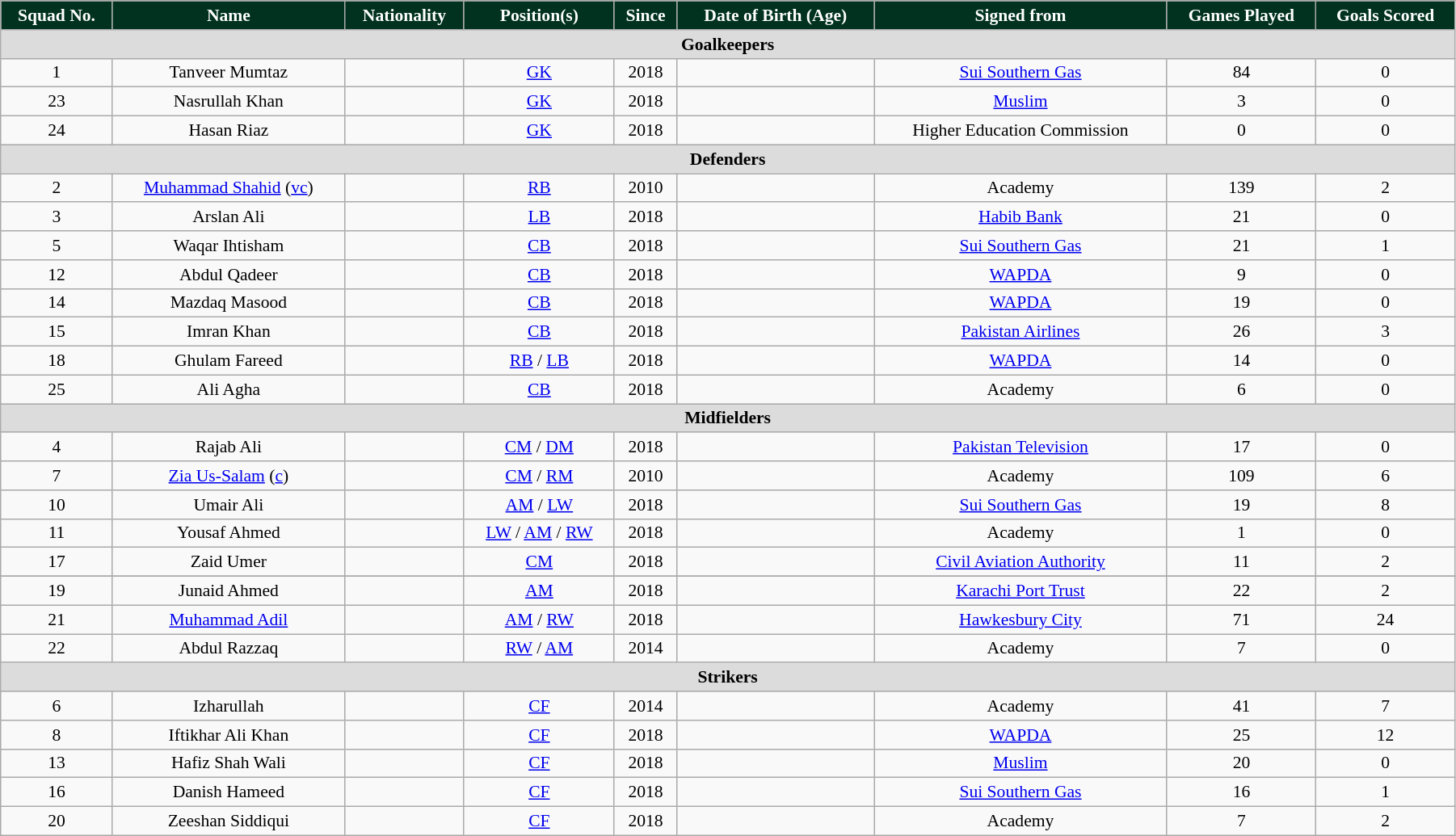<table class="wikitable" style="text-align:center; font-size:90%; width:95%;">
<tr>
<th style="background:#013220; color:white; text-align:center;">Squad No.</th>
<th style="background:#013220; color:white; text-align:center;">Name</th>
<th style="background:#013220; color:white; text-align:center;">Nationality</th>
<th style="background:#013220; color:white; text-align:center;">Position(s)</th>
<th style="background:#013220; color:white; text-align:center;">Since</th>
<th style="background:#013220; color:white; text-align:center;">Date of Birth (Age)</th>
<th style="background:#013220; color:white; text-align:center;">Signed from</th>
<th style="background:#013220; color:white; text-align:center;">Games Played</th>
<th style="background:#013220; color:white; text-align:center;">Goals Scored</th>
</tr>
<tr>
<th colspan="9" style="background:#dcdcdc; text-align:center;">Goalkeepers</th>
</tr>
<tr>
<td>1</td>
<td>Tanveer Mumtaz</td>
<td></td>
<td><a href='#'>GK</a></td>
<td>2018</td>
<td></td>
<td> <a href='#'>Sui Southern Gas</a></td>
<td>84</td>
<td>0</td>
</tr>
<tr>
<td>23</td>
<td>Nasrullah Khan</td>
<td></td>
<td><a href='#'>GK</a></td>
<td>2018</td>
<td></td>
<td> <a href='#'>Muslim</a></td>
<td>3</td>
<td>0</td>
</tr>
<tr>
<td>24</td>
<td>Hasan Riaz</td>
<td></td>
<td><a href='#'>GK</a></td>
<td>2018</td>
<td></td>
<td> Higher Education Commission</td>
<td>0</td>
<td>0</td>
</tr>
<tr>
<th colspan="9" style="background:#dcdcdc; text-align:center;">Defenders</th>
</tr>
<tr>
<td>2</td>
<td><a href='#'>Muhammad Shahid</a> (<a href='#'>vc</a>)</td>
<td></td>
<td><a href='#'>RB</a></td>
<td>2010</td>
<td></td>
<td>Academy</td>
<td>139</td>
<td>2</td>
</tr>
<tr>
<td>3</td>
<td>Arslan Ali</td>
<td></td>
<td><a href='#'>LB</a></td>
<td>2018</td>
<td></td>
<td> <a href='#'>Habib Bank</a></td>
<td>21</td>
<td>0</td>
</tr>
<tr>
<td>5</td>
<td>Waqar Ihtisham</td>
<td></td>
<td><a href='#'>CB</a></td>
<td>2018</td>
<td></td>
<td> <a href='#'>Sui Southern Gas</a></td>
<td>21</td>
<td>1</td>
</tr>
<tr>
<td>12</td>
<td>Abdul Qadeer</td>
<td></td>
<td><a href='#'>CB</a></td>
<td>2018</td>
<td></td>
<td> <a href='#'>WAPDA</a></td>
<td>9</td>
<td>0</td>
</tr>
<tr>
<td>14</td>
<td>Mazdaq Masood</td>
<td></td>
<td><a href='#'>CB</a></td>
<td>2018</td>
<td></td>
<td> <a href='#'>WAPDA</a></td>
<td>19</td>
<td>0</td>
</tr>
<tr>
<td>15</td>
<td>Imran Khan</td>
<td></td>
<td><a href='#'>CB</a></td>
<td>2018</td>
<td></td>
<td> <a href='#'>Pakistan Airlines</a></td>
<td>26</td>
<td>3</td>
</tr>
<tr>
<td>18</td>
<td>Ghulam Fareed</td>
<td></td>
<td><a href='#'>RB</a> / <a href='#'>LB</a></td>
<td>2018</td>
<td></td>
<td> <a href='#'>WAPDA</a></td>
<td>14</td>
<td>0</td>
</tr>
<tr>
<td>25</td>
<td>Ali Agha</td>
<td></td>
<td><a href='#'>CB</a></td>
<td>2018</td>
<td></td>
<td>Academy</td>
<td>6</td>
<td>0</td>
</tr>
<tr>
<th colspan="10" style="background:#dcdcdc; text-align:center;">Midfielders</th>
</tr>
<tr>
<td>4</td>
<td>Rajab Ali</td>
<td></td>
<td><a href='#'>CM</a> / <a href='#'>DM</a></td>
<td>2018</td>
<td></td>
<td> <a href='#'>Pakistan Television</a></td>
<td>17</td>
<td>0</td>
</tr>
<tr>
<td>7</td>
<td><a href='#'>Zia Us-Salam</a> (<a href='#'>c</a>)</td>
<td></td>
<td><a href='#'>CM</a> / <a href='#'>RM</a></td>
<td>2010</td>
<td></td>
<td>Academy</td>
<td>109</td>
<td>6</td>
</tr>
<tr>
<td>10</td>
<td>Umair Ali</td>
<td></td>
<td><a href='#'>AM</a> / <a href='#'>LW</a></td>
<td>2018</td>
<td></td>
<td> <a href='#'>Sui Southern Gas</a></td>
<td>19</td>
<td>8</td>
</tr>
<tr>
<td>11</td>
<td>Yousaf Ahmed</td>
<td></td>
<td><a href='#'>LW</a> / <a href='#'>AM</a> / <a href='#'>RW</a></td>
<td>2018</td>
<td></td>
<td>Academy</td>
<td>1</td>
<td>0</td>
</tr>
<tr>
<td>17</td>
<td>Zaid Umer</td>
<td></td>
<td><a href='#'>CM</a></td>
<td>2018</td>
<td></td>
<td> <a href='#'>Civil Aviation Authority</a></td>
<td>11</td>
<td>2</td>
</tr>
<tr>
</tr>
<tr>
<td>19</td>
<td>Junaid Ahmed</td>
<td></td>
<td><a href='#'>AM</a></td>
<td>2018</td>
<td></td>
<td> <a href='#'>Karachi Port Trust</a></td>
<td>22</td>
<td>2</td>
</tr>
<tr>
<td>21</td>
<td><a href='#'>Muhammad Adil</a></td>
<td></td>
<td><a href='#'>AM</a> / <a href='#'>RW</a></td>
<td>2018</td>
<td></td>
<td> <a href='#'>Hawkesbury City</a></td>
<td>71</td>
<td>24</td>
</tr>
<tr>
<td>22</td>
<td>Abdul Razzaq</td>
<td></td>
<td><a href='#'>RW</a> / <a href='#'>AM</a></td>
<td>2014</td>
<td></td>
<td>Academy</td>
<td>7</td>
<td>0</td>
</tr>
<tr>
<th colspan="10" style="background:#dcdcdc; text-align:center;">Strikers</th>
</tr>
<tr>
<td>6</td>
<td>Izharullah</td>
<td></td>
<td><a href='#'>CF</a></td>
<td>2014</td>
<td></td>
<td>Academy</td>
<td>41</td>
<td>7</td>
</tr>
<tr>
<td>8</td>
<td>Iftikhar Ali Khan</td>
<td></td>
<td><a href='#'>CF</a></td>
<td>2018</td>
<td></td>
<td> <a href='#'>WAPDA</a></td>
<td>25</td>
<td>12</td>
</tr>
<tr>
<td>13</td>
<td>Hafiz Shah Wali</td>
<td></td>
<td><a href='#'>CF</a></td>
<td>2018</td>
<td></td>
<td> <a href='#'>Muslim</a></td>
<td>20</td>
<td>0</td>
</tr>
<tr>
<td>16</td>
<td>Danish Hameed</td>
<td></td>
<td><a href='#'>CF</a></td>
<td>2018</td>
<td></td>
<td> <a href='#'>Sui Southern Gas</a></td>
<td>16</td>
<td>1</td>
</tr>
<tr>
<td>20</td>
<td>Zeeshan Siddiqui</td>
<td></td>
<td><a href='#'>CF</a></td>
<td>2018</td>
<td></td>
<td>Academy</td>
<td>7</td>
<td>2</td>
</tr>
</table>
